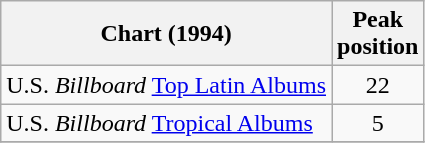<table class="wikitable">
<tr>
<th align="left">Chart (1994)</th>
<th align="left">Peak<br>position</th>
</tr>
<tr>
<td align="left">U.S. <em>Billboard</em> <a href='#'>Top Latin Albums</a></td>
<td align="center">22</td>
</tr>
<tr>
<td align="left">U.S. <em>Billboard</em> <a href='#'>Tropical Albums</a></td>
<td align="center">5</td>
</tr>
<tr>
</tr>
</table>
